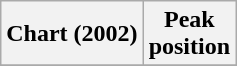<table class="wikitable sortable plainrowheaders" style="text-align:center">
<tr>
<th scope="col">Chart (2002)</th>
<th scope="col">Peak<br> position</th>
</tr>
<tr>
</tr>
</table>
